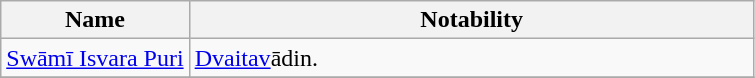<table class="wikitable">
<tr>
<th width=25%>Name</th>
<th>Notability</th>
</tr>
<tr>
<td><a href='#'>Swāmī Isvara Puri</a></td>
<td><a href='#'>Dvaitav</a>ādin.</td>
</tr>
<tr>
</tr>
</table>
